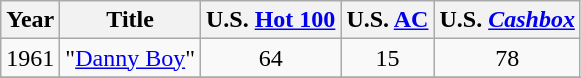<table class="wikitable">
<tr>
<th>Year</th>
<th>Title</th>
<th>U.S. <a href='#'>Hot 100</a></th>
<th>U.S. <a href='#'>AC</a></th>
<th>U.S. <em><a href='#'>Cashbox</a></em></th>
</tr>
<tr>
<td>1961</td>
<td>"<a href='#'>Danny Boy</a>"</td>
<td align="center">64</td>
<td align="center">15</td>
<td align="center">78</td>
</tr>
<tr>
</tr>
</table>
